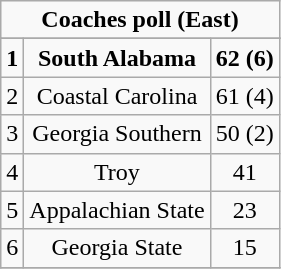<table class="wikitable">
<tr align="center">
<td align="center" Colspan="3"><strong>Coaches poll (East)</strong></td>
</tr>
<tr align="center">
</tr>
<tr align="center">
<td><strong>1</strong></td>
<td><strong>South Alabama</strong></td>
<td><strong>62 (6)</strong></td>
</tr>
<tr align="center">
<td>2</td>
<td>Coastal Carolina</td>
<td>61 (4)</td>
</tr>
<tr align="center">
<td>3</td>
<td>Georgia Southern</td>
<td>50 (2)</td>
</tr>
<tr align="center">
<td>4</td>
<td>Troy</td>
<td>41</td>
</tr>
<tr align="center">
<td>5</td>
<td>Appalachian State</td>
<td>23</td>
</tr>
<tr align="center">
<td>6</td>
<td>Georgia State</td>
<td>15</td>
</tr>
<tr align="center">
</tr>
</table>
